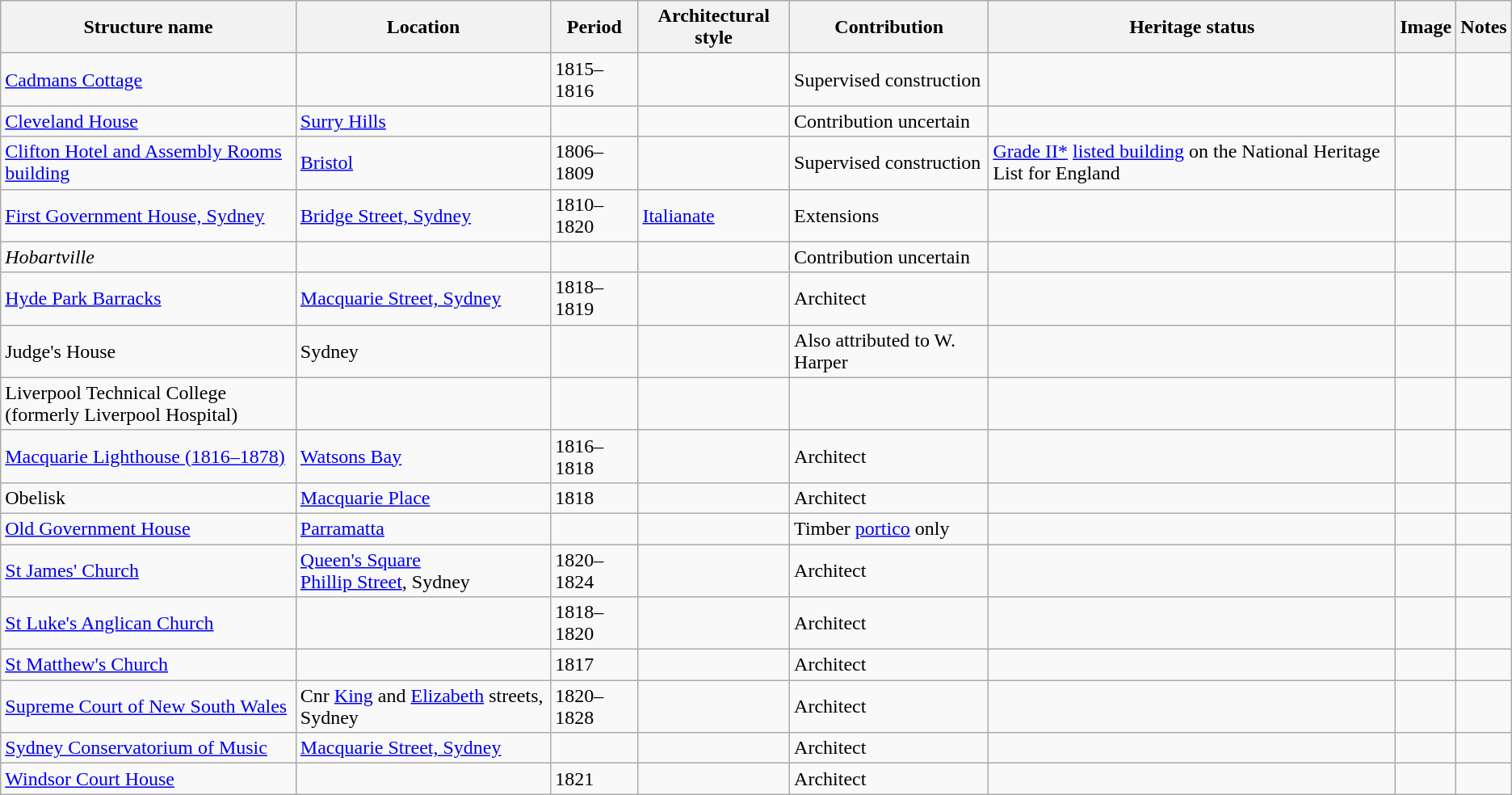<table class="wikitable sortable">
<tr>
<th>Structure name</th>
<th>Location</th>
<th>Period</th>
<th>Architectural style</th>
<th>Contribution</th>
<th>Heritage status</th>
<th>Image</th>
<th>Notes</th>
</tr>
<tr>
<td><a href='#'>Cadmans Cottage</a></td>
<td></td>
<td>1815–1816</td>
<td></td>
<td>Supervised construction</td>
<td></td>
<td></td>
<td></td>
</tr>
<tr>
<td><a href='#'>Cleveland House</a></td>
<td><a href='#'>Surry Hills</a></td>
<td></td>
<td></td>
<td>Contribution uncertain</td>
<td></td>
<td></td>
<td></td>
</tr>
<tr>
<td><a href='#'>Clifton Hotel and Assembly Rooms building</a></td>
<td><a href='#'>Bristol</a></td>
<td>1806–1809</td>
<td></td>
<td>Supervised construction</td>
<td><a href='#'>Grade II*</a> <a href='#'>listed building</a> on the National Heritage List for England</td>
<td></td>
<td></td>
</tr>
<tr>
<td><a href='#'>First Government House, Sydney</a></td>
<td><a href='#'>Bridge Street, Sydney</a></td>
<td>1810–1820</td>
<td><a href='#'>Italianate</a></td>
<td>Extensions</td>
<td></td>
<td></td>
<td></td>
</tr>
<tr>
<td><em>Hobartville</em></td>
<td></td>
<td></td>
<td></td>
<td>Contribution uncertain</td>
<td></td>
<td></td>
<td></td>
</tr>
<tr>
<td><a href='#'>Hyde Park Barracks</a></td>
<td><a href='#'>Macquarie Street, Sydney</a></td>
<td>1818–1819</td>
<td></td>
<td>Architect</td>
<td></td>
<td></td>
<td></td>
</tr>
<tr>
<td>Judge's House</td>
<td>Sydney</td>
<td></td>
<td></td>
<td>Also attributed to W. Harper</td>
<td></td>
<td></td>
<td></td>
</tr>
<tr>
<td>Liverpool Technical College <br>(formerly Liverpool Hospital)</td>
<td></td>
<td></td>
<td></td>
<td></td>
<td></td>
<td></td>
<td></td>
</tr>
<tr>
<td><a href='#'>Macquarie Lighthouse (1816–1878)</a></td>
<td><a href='#'>Watsons Bay</a></td>
<td>1816–1818</td>
<td></td>
<td>Architect</td>
<td></td>
<td></td>
<td></td>
</tr>
<tr>
<td>Obelisk</td>
<td><a href='#'>Macquarie Place</a></td>
<td>1818</td>
<td></td>
<td>Architect</td>
<td></td>
<td></td>
<td></td>
</tr>
<tr>
<td><a href='#'>Old Government House</a></td>
<td><a href='#'>Parramatta</a></td>
<td></td>
<td></td>
<td>Timber <a href='#'>portico</a> only</td>
<td></td>
<td></td>
<td></td>
</tr>
<tr>
<td><a href='#'>St James' Church</a></td>
<td><a href='#'>Queen's Square</a><br><a href='#'>Phillip Street</a>, Sydney</td>
<td>1820–1824</td>
<td></td>
<td>Architect</td>
<td></td>
<td></td>
<td></td>
</tr>
<tr>
<td><a href='#'>St Luke's Anglican Church</a></td>
<td></td>
<td>1818–1820</td>
<td></td>
<td>Architect</td>
<td></td>
<td></td>
<td></td>
</tr>
<tr>
<td><a href='#'>St Matthew's Church</a></td>
<td></td>
<td>1817</td>
<td></td>
<td>Architect</td>
<td></td>
<td></td>
<td></td>
</tr>
<tr>
<td><a href='#'>Supreme Court of New South Wales</a></td>
<td>Cnr <a href='#'>King</a> and <a href='#'>Elizabeth</a> streets, Sydney</td>
<td>1820–1828</td>
<td></td>
<td>Architect<br></td>
<td></td>
<td></td>
<td></td>
</tr>
<tr>
<td><a href='#'>Sydney Conservatorium of Music</a></td>
<td><a href='#'>Macquarie Street, Sydney</a></td>
<td></td>
<td></td>
<td>Architect</td>
<td></td>
<td></td>
<td></td>
</tr>
<tr>
<td><a href='#'>Windsor Court House</a></td>
<td></td>
<td>1821</td>
<td></td>
<td>Architect</td>
<td></td>
<td></td>
<td></td>
</tr>
</table>
